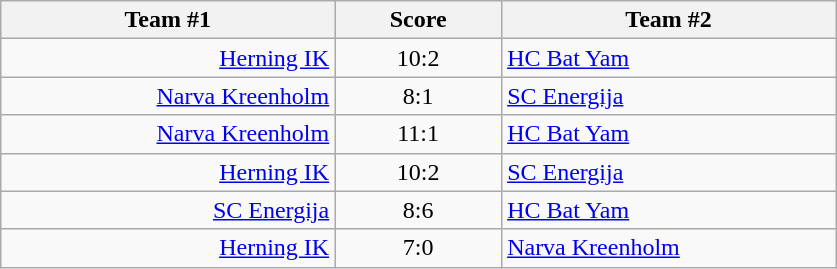<table class="wikitable" style="text-align: center;">
<tr>
<th width=22%>Team #1</th>
<th width=11%>Score</th>
<th width=22%>Team #2</th>
</tr>
<tr>
<td style="text-align: right;"><a href='#'>Herning IK</a> </td>
<td>10:2</td>
<td style="text-align: left;"> <a href='#'>HC Bat Yam</a></td>
</tr>
<tr>
<td style="text-align: right;"><a href='#'>Narva Kreenholm</a> </td>
<td>8:1</td>
<td style="text-align: left;"> <a href='#'>SC Energija</a></td>
</tr>
<tr>
<td style="text-align: right;"><a href='#'>Narva Kreenholm</a> </td>
<td>11:1</td>
<td style="text-align: left;"> <a href='#'>HC Bat Yam</a></td>
</tr>
<tr>
<td style="text-align: right;"><a href='#'>Herning IK</a> </td>
<td>10:2</td>
<td style="text-align: left;"> <a href='#'>SC Energija</a></td>
</tr>
<tr>
<td style="text-align: right;"><a href='#'>SC Energija</a> </td>
<td>8:6</td>
<td style="text-align: left;"> <a href='#'>HC Bat Yam</a></td>
</tr>
<tr>
<td style="text-align: right;"><a href='#'>Herning IK</a> </td>
<td>7:0</td>
<td style="text-align: left;"> <a href='#'>Narva Kreenholm</a></td>
</tr>
</table>
